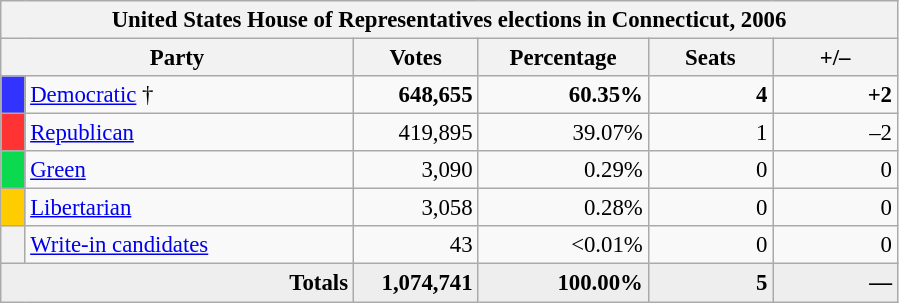<table class="wikitable" style="font-size: 95%;">
<tr>
<th colspan="6">United States House of Representatives elections in Connecticut, 2006</th>
</tr>
<tr>
<th colspan=2 style="width: 15em">Party</th>
<th style="width: 5em">Votes</th>
<th style="width: 7em">Percentage</th>
<th style="width: 5em">Seats</th>
<th style="width: 5em">+/–</th>
</tr>
<tr>
<th style="background-color:#3333FF; width: 3px"></th>
<td style="width: 130px"><a href='#'>Democratic</a> †</td>
<td align="right"><strong>648,655</strong></td>
<td align="right"><strong>60.35%</strong></td>
<td align="right"><strong>4</strong></td>
<td align="right"><strong>+2</strong></td>
</tr>
<tr>
<th style="background-color:#FF3333; width: 3px"></th>
<td style="width: 130px"><a href='#'>Republican</a></td>
<td align="right">419,895</td>
<td align="right">39.07%</td>
<td align="right">1</td>
<td align="right">–2</td>
</tr>
<tr>
<th style="background-color:#0BDA51; width: 3px"></th>
<td style="width: 130px"><a href='#'>Green</a></td>
<td align="right">3,090</td>
<td align="right">0.29%</td>
<td align="right">0</td>
<td align="right">0</td>
</tr>
<tr>
<th style="background-color:#FFCC00; width: 3px"></th>
<td style="width: 130px"><a href='#'>Libertarian</a></td>
<td align="right">3,058</td>
<td align="right">0.28%</td>
<td align="right">0</td>
<td align="right">0</td>
</tr>
<tr>
<th style="background-color:#white; width: 3px"></th>
<td style="width: 130px"><a href='#'>Write-in candidates</a></td>
<td align="right">43</td>
<td align="right"><0.01%</td>
<td align="right">0</td>
<td align="right">0</td>
</tr>
<tr bgcolor="#EEEEEE">
<td colspan="2" align="right"><strong>Totals</strong></td>
<td align="right"><strong>1,074,741</strong></td>
<td align="right"><strong>100.00%</strong></td>
<td align="right"><strong>5</strong></td>
<td align="right"><strong>—</strong></td>
</tr>
</table>
